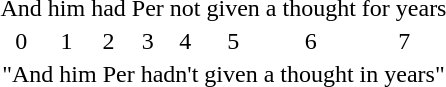<table style="text-align: center;">
<tr>
<td></td>
<td></td>
<td></td>
<td></td>
<td></td>
<td></td>
<td></td>
<td></td>
</tr>
<tr>
<td>And</td>
<td>him</td>
<td>had</td>
<td>Per</td>
<td>not</td>
<td>given</td>
<td>a thought</td>
<td>for years</td>
</tr>
<tr>
<td>0</td>
<td>1</td>
<td>2</td>
<td>3</td>
<td>4</td>
<td>5</td>
<td>6</td>
<td>7</td>
</tr>
<tr>
<td colspan="8">"And him Per hadn't given a thought in years"</td>
</tr>
</table>
